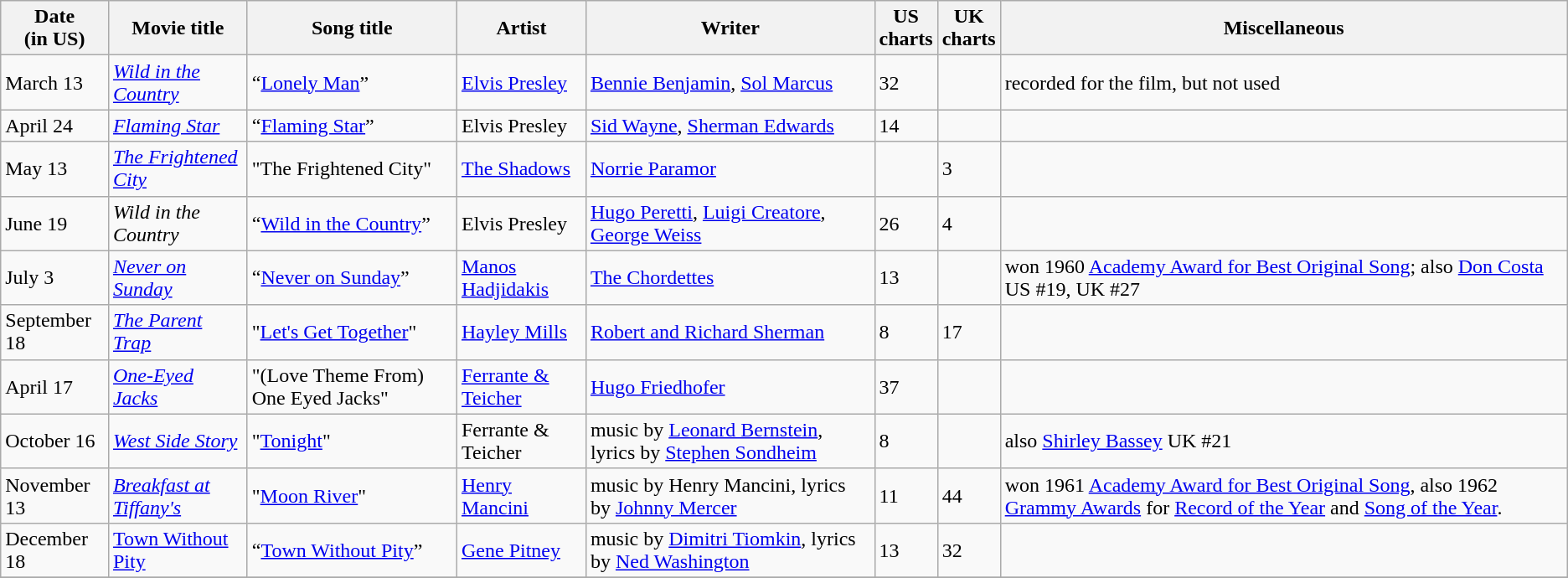<table class="wikitable sortable">
<tr>
<th>Date<br>(in US)</th>
<th>Movie title</th>
<th>Song title</th>
<th>Artist</th>
<th>Writer</th>
<th>US <br>charts</th>
<th>UK<br>charts</th>
<th>Miscellaneous</th>
</tr>
<tr>
<td>March 13</td>
<td><em><a href='#'>Wild in the Country</a></em></td>
<td>“<a href='#'>Lonely Man</a>”</td>
<td><a href='#'>Elvis Presley</a></td>
<td><a href='#'>Bennie Benjamin</a>, <a href='#'>Sol Marcus</a></td>
<td>32</td>
<td></td>
<td>recorded for the film, but not used</td>
</tr>
<tr>
<td>April 24</td>
<td><em><a href='#'>Flaming Star</a></em></td>
<td>“<a href='#'>Flaming Star</a>”</td>
<td>Elvis Presley</td>
<td><a href='#'>Sid Wayne</a>, <a href='#'>Sherman Edwards</a></td>
<td>14</td>
<td></td>
<td></td>
</tr>
<tr>
<td>May 13</td>
<td><em><a href='#'>The Frightened City</a></em></td>
<td>"The Frightened City"</td>
<td><a href='#'>The Shadows</a></td>
<td><a href='#'>Norrie Paramor</a></td>
<td></td>
<td>3</td>
<td></td>
</tr>
<tr>
<td>June 19</td>
<td><em>Wild in the Country</em></td>
<td>“<a href='#'>Wild in the Country</a>”</td>
<td>Elvis Presley</td>
<td><a href='#'>Hugo Peretti</a>, <a href='#'>Luigi Creatore</a>, <a href='#'>George Weiss</a></td>
<td>26</td>
<td>4</td>
<td></td>
</tr>
<tr>
<td>July 3</td>
<td><em><a href='#'>Never on Sunday</a></em></td>
<td>“<a href='#'>Never on Sunday</a>”</td>
<td><a href='#'>Manos Hadjidakis</a></td>
<td><a href='#'>The Chordettes</a></td>
<td>13</td>
<td></td>
<td>won 1960 <a href='#'>Academy Award for Best Original Song</a>; also <a href='#'>Don Costa</a> US #19, UK #27</td>
</tr>
<tr>
<td>September 18</td>
<td><em><a href='#'>The Parent Trap</a></em></td>
<td>"<a href='#'>Let's Get Together</a>"</td>
<td><a href='#'>Hayley Mills</a></td>
<td><a href='#'>Robert and Richard Sherman</a></td>
<td>8</td>
<td>17</td>
<td></td>
</tr>
<tr>
<td>April 17</td>
<td><em><a href='#'>One-Eyed Jacks</a></em></td>
<td>"(Love Theme From) One Eyed Jacks"</td>
<td><a href='#'>Ferrante & Teicher</a></td>
<td><a href='#'>Hugo Friedhofer</a></td>
<td>37</td>
<td></td>
<td></td>
</tr>
<tr>
<td>October 16</td>
<td><em><a href='#'>West Side Story</a></em></td>
<td>"<a href='#'>Tonight</a>"</td>
<td>Ferrante & Teicher</td>
<td>music by <a href='#'>Leonard Bernstein</a>, lyrics by <a href='#'>Stephen Sondheim</a></td>
<td>8</td>
<td></td>
<td>also <a href='#'>Shirley Bassey</a> UK #21</td>
</tr>
<tr>
<td>November 13</td>
<td><em><a href='#'>Breakfast at Tiffany's</a></em></td>
<td>"<a href='#'>Moon River</a>"</td>
<td><a href='#'>Henry Mancini</a></td>
<td>music by Henry Mancini, lyrics by <a href='#'>Johnny Mercer</a></td>
<td>11</td>
<td>44</td>
<td>won 1961 <a href='#'>Academy Award for Best Original Song</a>, also 1962 <a href='#'>Grammy Awards</a> for <a href='#'>Record of the Year</a> and <a href='#'>Song of the Year</a>.</td>
</tr>
<tr>
<td>December 18</td>
<td><a href='#'>Town Without Pity</a></td>
<td>“<a href='#'>Town Without Pity</a>”</td>
<td><a href='#'>Gene Pitney</a></td>
<td>music by <a href='#'>Dimitri Tiomkin</a>, lyrics by <a href='#'>Ned Washington</a></td>
<td>13</td>
<td>32</td>
<td></td>
</tr>
<tr>
</tr>
</table>
